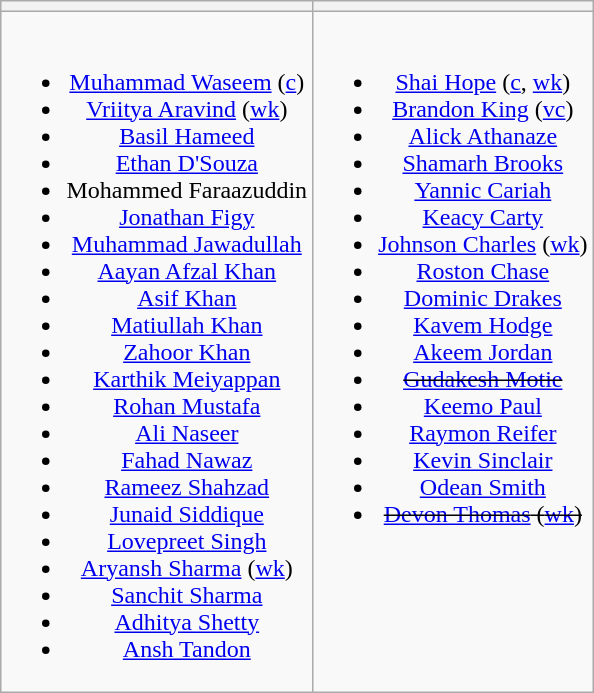<table class="wikitable" style="text-align:center; margin:auto">
<tr>
<th></th>
<th></th>
</tr>
<tr style="vertical-align:top">
<td><br><ul><li><a href='#'>Muhammad Waseem</a> (<a href='#'>c</a>)</li><li><a href='#'>Vriitya Aravind</a> (<a href='#'>wk</a>)</li><li><a href='#'>Basil Hameed</a></li><li><a href='#'>Ethan D'Souza</a></li><li>Mohammed Faraazuddin</li><li><a href='#'>Jonathan Figy</a></li><li><a href='#'>Muhammad Jawadullah</a></li><li><a href='#'>Aayan Afzal Khan</a></li><li><a href='#'>Asif Khan</a></li><li><a href='#'>Matiullah Khan</a></li><li><a href='#'>Zahoor Khan</a></li><li><a href='#'>Karthik Meiyappan</a></li><li><a href='#'>Rohan Mustafa</a></li><li><a href='#'>Ali Naseer</a></li><li><a href='#'>Fahad Nawaz</a></li><li><a href='#'>Rameez Shahzad</a></li><li><a href='#'>Junaid Siddique</a></li><li><a href='#'>Lovepreet Singh</a></li><li><a href='#'>Aryansh Sharma</a> (<a href='#'>wk</a>)</li><li><a href='#'>Sanchit Sharma</a></li><li><a href='#'>Adhitya Shetty</a></li><li><a href='#'>Ansh Tandon</a></li></ul></td>
<td><br><ul><li><a href='#'>Shai Hope</a> (<a href='#'>c</a>, <a href='#'>wk</a>)</li><li><a href='#'>Brandon King</a> (<a href='#'>vc</a>)</li><li><a href='#'>Alick Athanaze</a></li><li><a href='#'>Shamarh Brooks</a></li><li><a href='#'>Yannic Cariah</a></li><li><a href='#'>Keacy Carty</a></li><li><a href='#'>Johnson Charles</a> (<a href='#'>wk</a>)</li><li><a href='#'>Roston Chase</a></li><li><a href='#'>Dominic Drakes</a></li><li><a href='#'>Kavem Hodge</a></li><li><a href='#'>Akeem Jordan</a></li><li><s><a href='#'>Gudakesh Motie</a></s></li><li><a href='#'>Keemo Paul</a></li><li><a href='#'>Raymon Reifer</a></li><li><a href='#'>Kevin Sinclair</a></li><li><a href='#'>Odean Smith</a></li><li><s><a href='#'>Devon Thomas</a> (<a href='#'>wk</a>)</s></li></ul></td>
</tr>
</table>
